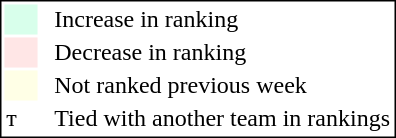<table style="border:1px solid black; float:right;">
<tr>
<td style="background:#D8FFEB; width:20px;"></td>
<td> </td>
<td>Increase in ranking</td>
</tr>
<tr>
<td style="background:#FFE6E6; width:20px;"></td>
<td> </td>
<td>Decrease in ranking</td>
</tr>
<tr>
<td style="background:#FFFFE6; width:20px;"></td>
<td> </td>
<td>Not ranked previous week</td>
</tr>
<tr>
<td>т</td>
<td> </td>
<td>Tied with another team in rankings</td>
</tr>
</table>
